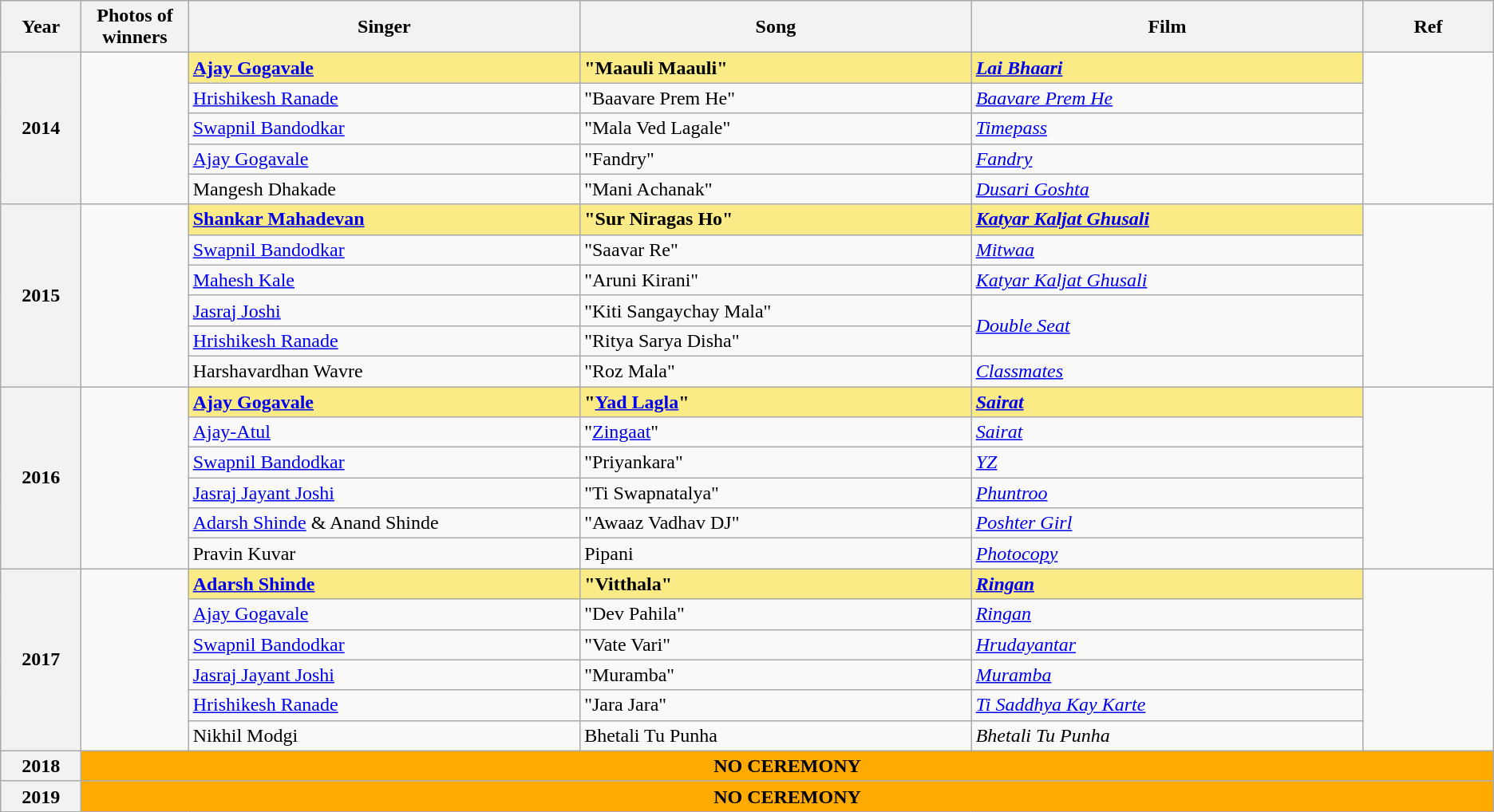<table class="wikitable sortable" style="text-align:left;">
<tr>
<th scope="col" style="width:3%; text-align:center;">Year</th>
<th scope="col" style="width:3%;text-align:center;">Photos of winners</th>
<th scope="col" style="width:15%;text-align:center;">Singer</th>
<th scope="col" style="width:15%;text-align:center;">Song</th>
<th scope="col" style="width:15%;text-align:center;">Film</th>
<th scope="col" style="width:5%;text-align:center;">Ref</th>
</tr>
<tr>
<th scope="row" rowspan=5 style="text-align:center">2014</th>
<td rowspan=5 style="text-align:center"></td>
<td style="background:#FAEB86;"><strong><a href='#'>Ajay Gogavale</a></strong> </td>
<td style="background:#FAEB86;"><strong>"Maauli Maauli"</strong></td>
<td style="background:#FAEB86;"><strong><em><a href='#'>Lai Bhaari</a></em></strong></td>
<td rowspan="5"></td>
</tr>
<tr>
<td><a href='#'>Hrishikesh Ranade</a></td>
<td>"Baavare Prem He"</td>
<td><em><a href='#'>Baavare Prem He</a></em></td>
</tr>
<tr>
<td><a href='#'>Swapnil Bandodkar</a></td>
<td>"Mala Ved Lagale"</td>
<td><em><a href='#'>Timepass</a></em></td>
</tr>
<tr>
<td><a href='#'>Ajay Gogavale</a></td>
<td>"Fandry"</td>
<td><em><a href='#'>Fandry</a></em></td>
</tr>
<tr>
<td>Mangesh Dhakade</td>
<td>"Mani Achanak"</td>
<td><em><a href='#'>Dusari Goshta</a></em></td>
</tr>
<tr>
<th rowspan="6">2015</th>
<td rowspan="6" style="text-align:center"></td>
<td style="background:#FAEB86;"><strong><a href='#'>Shankar Mahadevan</a></strong> </td>
<td style="background:#FAEB86;"><strong>"Sur Niragas Ho"</strong></td>
<td style="background:#FAEB86;"><strong><em><a href='#'>Katyar Kaljat Ghusali</a></em></strong></td>
<td rowspan="6"></td>
</tr>
<tr>
<td><a href='#'>Swapnil Bandodkar</a></td>
<td>"Saavar Re"</td>
<td><em><a href='#'>Mitwaa</a></em></td>
</tr>
<tr>
<td><a href='#'>Mahesh Kale</a></td>
<td>"Aruni Kirani"</td>
<td><em><a href='#'>Katyar Kaljat Ghusali</a></em></td>
</tr>
<tr>
<td><a href='#'>Jasraj Joshi</a></td>
<td>"Kiti Sangaychay Mala"</td>
<td rowspan="2"><em><a href='#'>Double Seat</a></em></td>
</tr>
<tr>
<td><a href='#'>Hrishikesh Ranade</a></td>
<td>"Ritya Sarya Disha"</td>
</tr>
<tr>
<td>Harshavardhan Wavre</td>
<td>"Roz Mala"</td>
<td><em><a href='#'>Classmates</a></em></td>
</tr>
<tr>
<th scope="row" rowspan=6 style="text-align:center">2016</th>
<td rowspan=6 style="text-align:center"></td>
<td style="background:#FAEB86;"><strong><a href='#'>Ajay Gogavale</a></strong> </td>
<td style="background:#FAEB86;"><strong>"<a href='#'>Yad Lagla</a>"</strong></td>
<td style="background:#FAEB86;"><strong><em><a href='#'>Sairat</a></em></strong></td>
<td rowspan="6"></td>
</tr>
<tr>
<td><a href='#'>Ajay-Atul</a></td>
<td>"<a href='#'>Zingaat</a>"</td>
<td><em><a href='#'>Sairat</a></em></td>
</tr>
<tr>
<td><a href='#'>Swapnil Bandodkar</a></td>
<td>"Priyankara"</td>
<td><em><a href='#'>YZ</a></em></td>
</tr>
<tr>
<td><a href='#'>Jasraj Jayant Joshi</a></td>
<td>"Ti Swapnatalya"</td>
<td><em><a href='#'>Phuntroo</a></em></td>
</tr>
<tr>
<td><a href='#'>Adarsh Shinde</a> & Anand Shinde</td>
<td>"Awaaz Vadhav DJ"</td>
<td><em><a href='#'>Poshter Girl</a></em></td>
</tr>
<tr>
<td>Pravin Kuvar</td>
<td>Pipani</td>
<td><em><a href='#'>Photocopy</a></em></td>
</tr>
<tr>
<th scope="row" rowspan=6 style="text-align:center">2017</th>
<td rowspan=6 style="text-align:center"></td>
<td style="background:#FAEB86;"><strong><a href='#'>Adarsh Shinde</a></strong> </td>
<td style="background:#FAEB86;"><strong>"Vitthala"</strong></td>
<td style="background:#FAEB86;"><strong><em><a href='#'>Ringan</a></em></strong></td>
<td rowspan="6"></td>
</tr>
<tr>
<td><a href='#'>Ajay Gogavale</a></td>
<td>"Dev Pahila"</td>
<td><em><a href='#'>Ringan</a></em></td>
</tr>
<tr>
<td><a href='#'>Swapnil Bandodkar</a></td>
<td>"Vate Vari"</td>
<td><em><a href='#'>Hrudayantar</a></em></td>
</tr>
<tr>
<td><a href='#'>Jasraj Jayant Joshi</a></td>
<td>"Muramba"</td>
<td><em><a href='#'>Muramba</a></em></td>
</tr>
<tr>
<td><a href='#'>Hrishikesh Ranade</a></td>
<td>"Jara Jara"</td>
<td><em><a href='#'>Ti Saddhya Kay Karte</a></em></td>
</tr>
<tr>
<td>Nikhil Modgi</td>
<td>Bhetali Tu Punha</td>
<td><em>Bhetali Tu Punha</em></td>
</tr>
<tr>
<th>2018</th>
<td colspan="5" style="background:#FFAA00; text-align:center"><strong>NO CEREMONY</strong></td>
</tr>
<tr>
<th>2019</th>
<td colspan="5" style="background:#FFAA00; text-align:center"><strong>NO CEREMONY</strong></td>
</tr>
</table>
